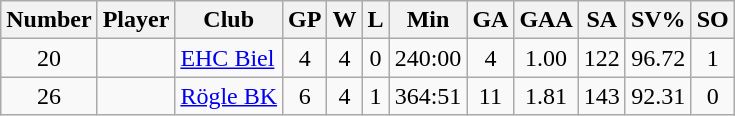<table class="wikitable sortable" style="text-align: center;">
<tr>
<th>Number</th>
<th>Player</th>
<th>Club</th>
<th>GP</th>
<th>W</th>
<th>L</th>
<th>Min</th>
<th>GA</th>
<th>GAA</th>
<th>SA</th>
<th>SV%</th>
<th>SO</th>
</tr>
<tr>
<td>20</td>
<td align=left></td>
<td align=left> <a href='#'>EHC Biel</a></td>
<td>4</td>
<td>4</td>
<td>0</td>
<td>240:00</td>
<td>4</td>
<td>1.00</td>
<td>122</td>
<td>96.72</td>
<td>1</td>
</tr>
<tr>
<td>26</td>
<td align=left></td>
<td align=left> <a href='#'>Rögle BK</a></td>
<td>6</td>
<td>4</td>
<td>1</td>
<td>364:51</td>
<td>11</td>
<td>1.81</td>
<td>143</td>
<td>92.31</td>
<td>0</td>
</tr>
</table>
